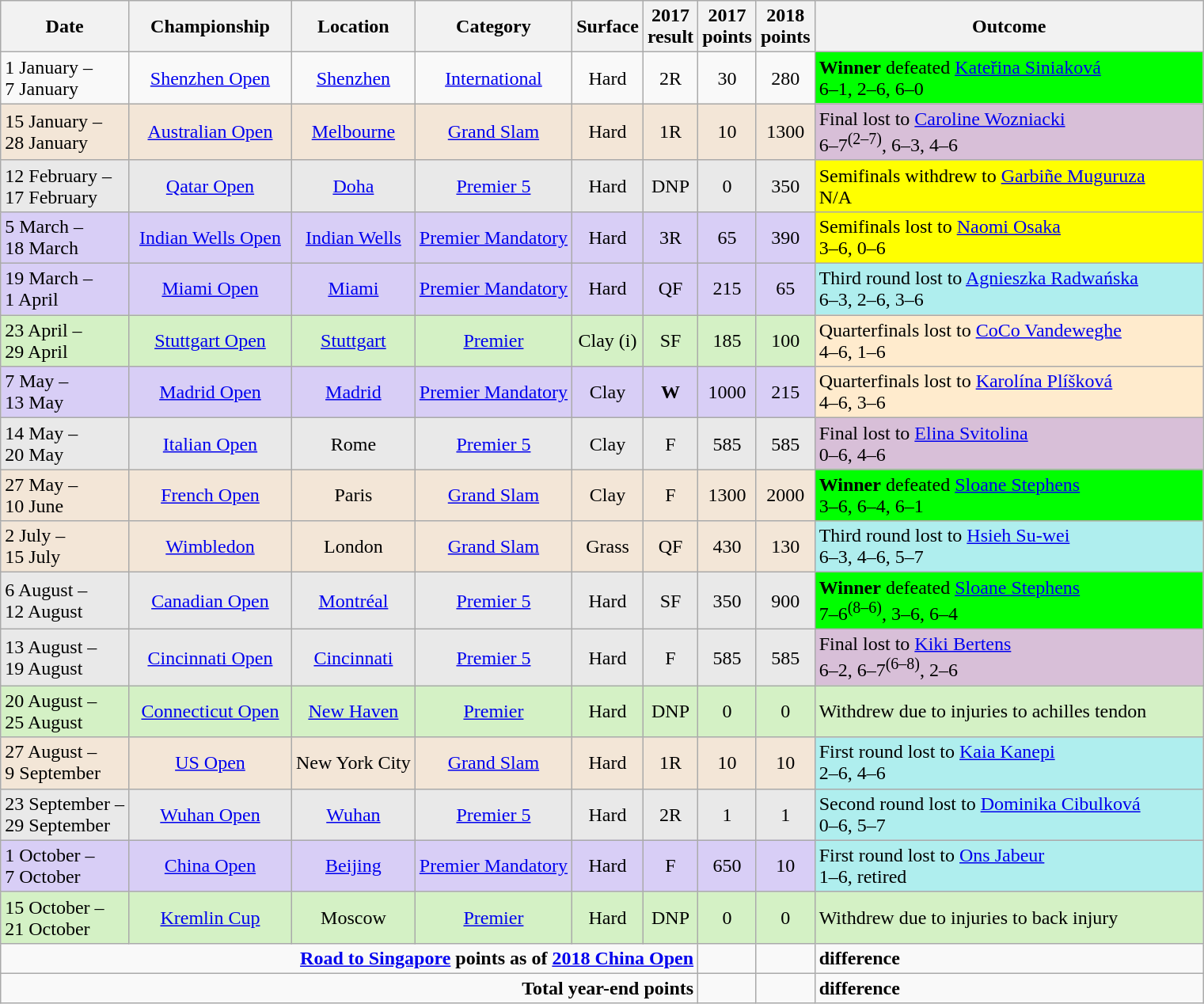<table class="wikitable">
<tr>
<th>Date</th>
<th width=130>Championship</th>
<th>Location</th>
<th>Category</th>
<th>Surface</th>
<th>2017 <br> result</th>
<th>2017 <br> points</th>
<th>2018 <br> points</th>
<th width=320>Outcome</th>
</tr>
<tr>
<td>1 January – <br> 7 January</td>
<td align=center><a href='#'>Shenzhen Open</a></td>
<td align=center><a href='#'>Shenzhen</a></td>
<td align=center><a href='#'>International</a></td>
<td align=center>Hard</td>
<td align=center>2R</td>
<td align=center>30</td>
<td align=center>280</td>
<td style="background:lime;"><strong>Winner</strong> defeated  <a href='#'>Kateřina Siniaková</a> <br> 6–1, 2–6, 6–0</td>
</tr>
<tr style="background:#F3E6D7;">
<td>15 January – <br> 28 January</td>
<td align=center><a href='#'>Australian Open</a></td>
<td align=center><a href='#'>Melbourne</a></td>
<td align=center><a href='#'>Grand Slam</a></td>
<td align=center>Hard</td>
<td align=center>1R</td>
<td align=center>10</td>
<td align=center>1300</td>
<td style="background:thistle;">Final lost to  <a href='#'>Caroline Wozniacki</a> <br> 6–7<sup>(2–7)</sup>, 6–3, 4–6</td>
</tr>
<tr style="background:#E9E9E9;">
<td>12 February – <br> 17 February</td>
<td align=center><a href='#'>Qatar Open</a></td>
<td align=center><a href='#'>Doha</a></td>
<td align=center><a href='#'>Premier 5</a></td>
<td align=center>Hard</td>
<td align=center>DNP</td>
<td align=center>0</td>
<td align=center>350</td>
<td style="background:yellow;">Semifinals withdrew to  <a href='#'>Garbiñe Muguruza</a> <br> N/A</td>
</tr>
<tr style="background:#d8cef6;">
<td>5 March – <br> 18 March</td>
<td align=center><a href='#'>Indian Wells Open</a></td>
<td align=center><a href='#'>Indian Wells</a></td>
<td align=center><a href='#'>Premier Mandatory</a></td>
<td align=center>Hard</td>
<td align=center>3R</td>
<td align=center>65</td>
<td align=center>390</td>
<td style="background:yellow;">Semifinals lost to  <a href='#'>Naomi Osaka</a> <br> 3–6, 0–6</td>
</tr>
<tr style="background:#d8cef6;">
<td>19 March – <br> 1 April</td>
<td align=center><a href='#'>Miami Open</a></td>
<td align=center><a href='#'>Miami</a></td>
<td align=center><a href='#'>Premier Mandatory</a></td>
<td align=center>Hard</td>
<td align=center>QF</td>
<td align=center>215</td>
<td align=center>65</td>
<td style="background:#afeeee;">Third round lost to  <a href='#'>Agnieszka Radwańska</a> <br> 6–3, 2–6, 3–6</td>
</tr>
<tr style="background:#d4f1c5;">
<td>23 April – <br> 29 April</td>
<td align=center><a href='#'>Stuttgart Open</a></td>
<td align=center><a href='#'>Stuttgart</a></td>
<td align=center><a href='#'>Premier</a></td>
<td align=center>Clay (i)</td>
<td align=center>SF</td>
<td align=center>185</td>
<td align=center>100</td>
<td style="background:#ffebcd;">Quarterfinals lost to  <a href='#'>CoCo Vandeweghe</a> <br> 4–6, 1–6</td>
</tr>
<tr style="background:#d8cef6;">
<td>7 May – <br> 13 May</td>
<td align=center><a href='#'>Madrid Open</a></td>
<td align=center><a href='#'>Madrid</a></td>
<td align=center><a href='#'>Premier Mandatory</a></td>
<td align=center>Clay</td>
<td align=center><strong>W</strong></td>
<td align=center>1000</td>
<td align=center>215</td>
<td style="background:#ffebcd;">Quarterfinals lost to  <a href='#'>Karolína Plíšková</a> <br> 4–6, 3–6</td>
</tr>
<tr style="background:#E9E9E9;">
<td>14 May – <br> 20 May</td>
<td align=center><a href='#'>Italian Open</a></td>
<td align=center>Rome</td>
<td align=center><a href='#'>Premier 5</a></td>
<td align=center>Clay</td>
<td align=center>F</td>
<td align=center>585</td>
<td align=center>585</td>
<td style="background:thistle;">Final lost to  <a href='#'>Elina Svitolina</a> <br> 0–6, 4–6</td>
</tr>
<tr style="background:#F3E6D7;">
<td>27 May – <br> 10 June</td>
<td align=center><a href='#'>French Open</a></td>
<td align=center>Paris</td>
<td align=center><a href='#'>Grand Slam</a></td>
<td align=center>Clay</td>
<td align=center>F</td>
<td align=center>1300</td>
<td align=center>2000</td>
<td style="background:lime;"><strong>Winner</strong> defeated  <a href='#'>Sloane Stephens</a> <br> 3–6, 6–4, 6–1</td>
</tr>
<tr style="background:#F3E6D7;">
<td>2 July – <br> 15 July</td>
<td align=center><a href='#'>Wimbledon</a></td>
<td align=center>London</td>
<td align=center><a href='#'>Grand Slam</a></td>
<td align=center>Grass</td>
<td align=center>QF</td>
<td align=center>430</td>
<td align=center>130</td>
<td style="background:#afeeee;">Third round lost to  <a href='#'>Hsieh Su-wei</a> <br> 6–3, 4–6, 5–7</td>
</tr>
<tr style="background:#E9E9E9;">
<td>6 August – <br> 12 August</td>
<td align=center><a href='#'>Canadian Open</a></td>
<td align=center><a href='#'>Montréal</a></td>
<td align=center><a href='#'>Premier 5</a></td>
<td align=center>Hard</td>
<td align=center>SF</td>
<td align=center>350</td>
<td align=center>900</td>
<td style="background:lime;"><strong>Winner</strong> defeated  <a href='#'>Sloane Stephens</a> <br> 7–6<sup>(8–6)</sup>, 3–6, 6–4</td>
</tr>
<tr style="background:#E9E9E9;">
<td>13 August – <br> 19 August</td>
<td align=center><a href='#'>Cincinnati Open</a></td>
<td align=center><a href='#'>Cincinnati</a></td>
<td align=center><a href='#'>Premier 5</a></td>
<td align=center>Hard</td>
<td align=center>F</td>
<td align=center>585</td>
<td align=center>585</td>
<td style="background:thistle;">Final lost to  <a href='#'>Kiki Bertens</a> <br> 6–2, 6–7<sup>(6–8)</sup>, 2–6</td>
</tr>
<tr style="background:#d4f1c5;">
<td>20 August – <br> 25 August</td>
<td align=center><a href='#'>Connecticut Open</a></td>
<td align=center><a href='#'>New Haven</a></td>
<td align=center><a href='#'>Premier</a></td>
<td align=center>Hard</td>
<td align=center>DNP</td>
<td align=center>0</td>
<td align=center>0</td>
<td>Withdrew due to injuries to achilles tendon</td>
</tr>
<tr style="background:#F3E6D7;">
<td>27 August – <br> 9 September</td>
<td align=center><a href='#'>US Open</a></td>
<td align=center>New York City</td>
<td align=center><a href='#'>Grand Slam</a></td>
<td align=center>Hard</td>
<td align=center>1R</td>
<td align=center>10</td>
<td align=center>10</td>
<td style="background:#afeeee;">First round lost to  <a href='#'>Kaia Kanepi</a> <br> 2–6, 4–6</td>
</tr>
<tr style="background:#E9E9E9;">
<td>23 September – <br> 29 September</td>
<td align=center><a href='#'>Wuhan Open</a></td>
<td align=center><a href='#'>Wuhan</a></td>
<td align=center><a href='#'>Premier 5</a></td>
<td align=center>Hard</td>
<td align=center>2R</td>
<td align=center>1</td>
<td align=center>1</td>
<td style="background:#afeeee;">Second round lost to  <a href='#'>Dominika Cibulková</a> <br> 0–6, 5–7</td>
</tr>
<tr style="background:#d8cef6;">
<td>1 October – <br> 7 October</td>
<td align=center><a href='#'>China Open</a></td>
<td align=center><a href='#'>Beijing</a></td>
<td align=center><a href='#'>Premier Mandatory</a></td>
<td align=center>Hard</td>
<td align=center>F</td>
<td align=center>650</td>
<td align=center>10</td>
<td style="background:#afeeee;">First round lost to  <a href='#'>Ons Jabeur</a> <br> 1–6, retired</td>
</tr>
<tr style="background:#d4f1c5;">
<td>15 October – <br> 21 October</td>
<td align=center><a href='#'>Kremlin Cup</a></td>
<td align=center>Moscow</td>
<td align=center><a href='#'>Premier</a></td>
<td align=center>Hard</td>
<td align=center>DNP</td>
<td align=center>0</td>
<td align=center>0</td>
<td>Withdrew due to injuries to back injury</td>
</tr>
<tr>
<td colspan="6" style="text-align:right;"><strong><a href='#'>Road to Singapore</a> points as of <a href='#'>2018 China Open</a></strong></td>
<td align=center></td>
<td align=center></td>
<td>  <strong>difference</strong></td>
</tr>
<tr>
<td colspan="6" style="text-align:right;"><strong>Total year-end points</strong></td>
<td align=center></td>
<td align=center></td>
<td>  <strong>difference</strong></td>
</tr>
</table>
